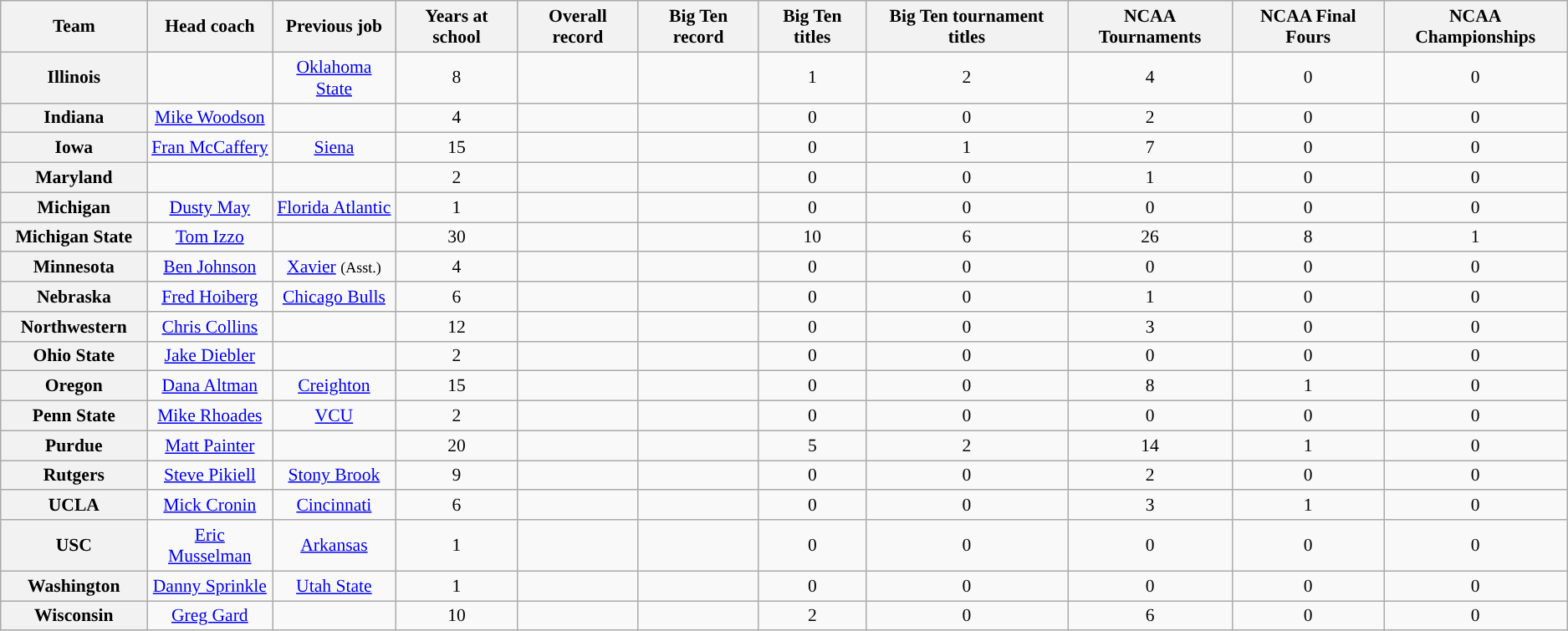<table class="wikitable sortable" style="text-align: center;font-size:90%;">
<tr>
<th width="110">Team</th>
<th>Head coach</th>
<th>Previous job</th>
<th>Years at school</th>
<th>Overall record</th>
<th>Big Ten record</th>
<th>Big Ten titles</th>
<th>Big Ten tournament titles</th>
<th>NCAA Tournaments</th>
<th>NCAA Final Fours</th>
<th>NCAA Championships</th>
</tr>
<tr>
<th style=background:#>Illinois</th>
<td></td>
<td><a href='#'>Oklahoma State</a></td>
<td>8</td>
<td></td>
<td></td>
<td>1</td>
<td>2</td>
<td>4</td>
<td>0</td>
<td>0</td>
</tr>
<tr>
<th style=>Indiana</th>
<td><a href='#'>Mike Woodson</a></td>
<td></td>
<td>4</td>
<td></td>
<td></td>
<td>0</td>
<td>0</td>
<td>2</td>
<td>0</td>
<td>0</td>
</tr>
<tr>
<th style=>Iowa</th>
<td><a href='#'>Fran McCaffery</a></td>
<td><a href='#'>Siena</a></td>
<td>15</td>
<td></td>
<td></td>
<td>0</td>
<td>1</td>
<td>7</td>
<td>0</td>
<td>0</td>
</tr>
<tr>
<th style=>Maryland</th>
<td></td>
<td></td>
<td>2</td>
<td></td>
<td></td>
<td>0</td>
<td>0</td>
<td>1</td>
<td>0</td>
<td>0</td>
</tr>
<tr>
<th style=>Michigan</th>
<td><a href='#'>Dusty May</a></td>
<td><a href='#'>Florida Atlantic</a></td>
<td>1</td>
<td></td>
<td></td>
<td>0</td>
<td>0</td>
<td>0</td>
<td>0</td>
<td>0</td>
</tr>
<tr>
<th style=>Michigan State</th>
<td><a href='#'>Tom Izzo</a></td>
<td></td>
<td>30</td>
<td></td>
<td></td>
<td>10</td>
<td>6</td>
<td>26</td>
<td>8</td>
<td>1</td>
</tr>
<tr>
<th style=>Minnesota</th>
<td><a href='#'>Ben Johnson</a></td>
<td><a href='#'>Xavier</a> <small>(Asst.)</small></td>
<td>4</td>
<td></td>
<td></td>
<td>0</td>
<td>0</td>
<td>0</td>
<td>0</td>
<td>0</td>
</tr>
<tr>
<th style=>Nebraska</th>
<td><a href='#'>Fred Hoiberg</a></td>
<td><a href='#'>Chicago Bulls</a></td>
<td>6</td>
<td></td>
<td></td>
<td>0</td>
<td>0</td>
<td>1</td>
<td>0</td>
<td>0</td>
</tr>
<tr>
<th style=>Northwestern</th>
<td><a href='#'>Chris Collins</a></td>
<td></td>
<td>12</td>
<td></td>
<td></td>
<td>0</td>
<td>0</td>
<td>3</td>
<td>0</td>
<td>0</td>
</tr>
<tr>
<th style=>Ohio State</th>
<td><a href='#'>Jake Diebler</a></td>
<td></td>
<td>2</td>
<td></td>
<td></td>
<td>0</td>
<td>0</td>
<td>0</td>
<td>0</td>
<td>0</td>
</tr>
<tr>
<th style=>Oregon</th>
<td><a href='#'>Dana Altman</a></td>
<td><a href='#'>Creighton</a></td>
<td>15</td>
<td></td>
<td></td>
<td>0</td>
<td>0</td>
<td>8</td>
<td>1</td>
<td>0</td>
</tr>
<tr>
<th>Penn State</th>
<td><a href='#'>Mike Rhoades</a></td>
<td><a href='#'>VCU</a></td>
<td>2</td>
<td></td>
<td></td>
<td>0</td>
<td>0</td>
<td>0</td>
<td>0</td>
<td>0</td>
</tr>
<tr>
<th style=>Purdue</th>
<td><a href='#'>Matt Painter</a></td>
<td></td>
<td>20</td>
<td></td>
<td></td>
<td>5</td>
<td>2</td>
<td>14</td>
<td>1</td>
<td>0</td>
</tr>
<tr>
<th style=>Rutgers</th>
<td><a href='#'>Steve Pikiell</a></td>
<td><a href='#'>Stony Brook</a></td>
<td>9</td>
<td></td>
<td></td>
<td>0</td>
<td>0</td>
<td>2</td>
<td>0</td>
<td>0</td>
</tr>
<tr>
<th style=>UCLA</th>
<td><a href='#'>Mick Cronin</a></td>
<td><a href='#'>Cincinnati</a></td>
<td>6</td>
<td></td>
<td></td>
<td>0</td>
<td>0</td>
<td>3</td>
<td>1</td>
<td>0</td>
</tr>
<tr>
<th style=>USC</th>
<td><a href='#'>Eric Musselman</a></td>
<td><a href='#'>Arkansas</a></td>
<td>1</td>
<td></td>
<td></td>
<td>0</td>
<td>0</td>
<td>0</td>
<td>0</td>
<td>0</td>
</tr>
<tr>
<th style=>Washington</th>
<td><a href='#'>Danny Sprinkle</a></td>
<td><a href='#'>Utah State</a></td>
<td>1</td>
<td></td>
<td></td>
<td>0</td>
<td>0</td>
<td>0</td>
<td>0</td>
<td>0</td>
</tr>
<tr>
<th style=>Wisconsin</th>
<td><a href='#'>Greg Gard</a></td>
<td></td>
<td>10</td>
<td></td>
<td></td>
<td>2</td>
<td>0</td>
<td>6</td>
<td>0</td>
<td>0</td>
</tr>
</table>
